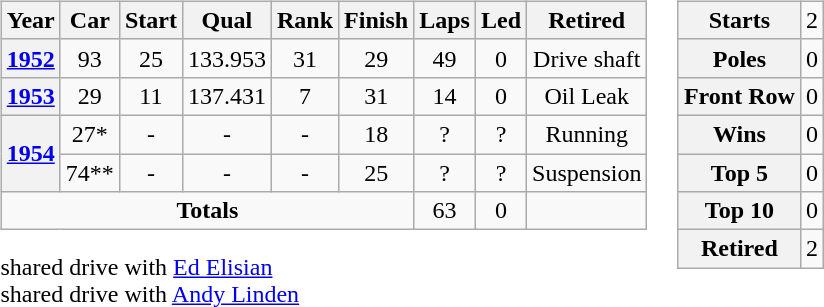<table>
<tr ---- valign="top">
<td><br><table class="wikitable" style="text-align:center">
<tr>
<th>Year</th>
<th>Car</th>
<th>Start</th>
<th>Qual</th>
<th>Rank</th>
<th>Finish</th>
<th>Laps</th>
<th>Led</th>
<th>Retired</th>
</tr>
<tr>
<th><a href='#'>1952</a></th>
<td>93</td>
<td>25</td>
<td>133.953</td>
<td>31</td>
<td>29</td>
<td>49</td>
<td>0</td>
<td>Drive shaft</td>
</tr>
<tr>
<th><a href='#'>1953</a></th>
<td>29</td>
<td>11</td>
<td>137.431</td>
<td>7</td>
<td>31</td>
<td>14</td>
<td>0</td>
<td>Oil Leak</td>
</tr>
<tr>
<th rowspan="2"><a href='#'>1954</a></th>
<td>27*</td>
<td>-</td>
<td>-</td>
<td>-</td>
<td>18</td>
<td>?</td>
<td>?</td>
<td>Running</td>
</tr>
<tr>
<td>74**</td>
<td>-</td>
<td>-</td>
<td>-</td>
<td>25</td>
<td>?</td>
<td>?</td>
<td>Suspension</td>
</tr>
<tr>
<td colspan="6"><strong>Totals</strong></td>
<td>63</td>
<td>0</td>
<td></td>
</tr>
</table>
 shared drive with <a href='#'>Ed Elisian</a><br> shared drive with <a href='#'>Andy Linden</a></td>
<td><br><table class="wikitable" style="text-align:center">
<tr>
<th>Starts</th>
<td>2</td>
</tr>
<tr>
<th>Poles</th>
<td>0</td>
</tr>
<tr>
<th>Front Row</th>
<td>0</td>
</tr>
<tr>
<th>Wins</th>
<td>0</td>
</tr>
<tr>
<th>Top 5</th>
<td>0</td>
</tr>
<tr>
<th>Top 10</th>
<td>0</td>
</tr>
<tr>
<th>Retired</th>
<td>2</td>
</tr>
</table>
</td>
</tr>
</table>
